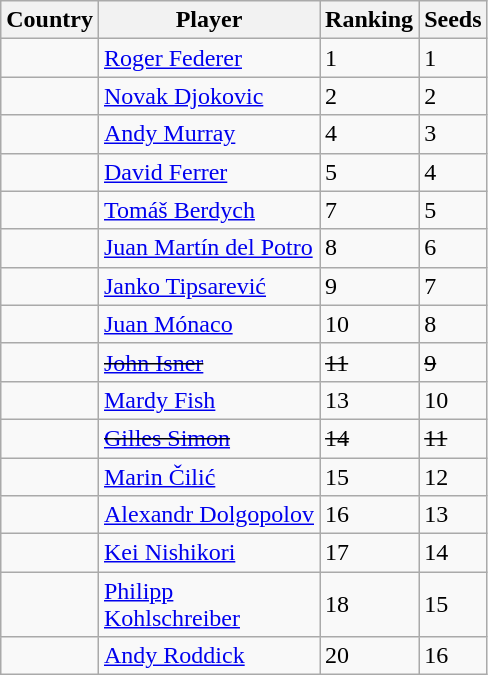<table class="sortable wikitable">
<tr>
<th width="30">Country</th>
<th width="140">Player</th>
<th>Ranking</th>
<th>Seeds</th>
</tr>
<tr>
<td></td>
<td><a href='#'>Roger Federer</a></td>
<td>1</td>
<td>1</td>
</tr>
<tr>
<td></td>
<td><a href='#'>Novak Djokovic</a></td>
<td>2</td>
<td>2</td>
</tr>
<tr>
<td></td>
<td><a href='#'>Andy Murray</a></td>
<td>4</td>
<td>3</td>
</tr>
<tr>
<td></td>
<td><a href='#'>David Ferrer</a></td>
<td>5</td>
<td>4</td>
</tr>
<tr>
<td></td>
<td><a href='#'>Tomáš Berdych</a></td>
<td>7</td>
<td>5</td>
</tr>
<tr>
<td></td>
<td><a href='#'>Juan Martín del Potro</a></td>
<td>8</td>
<td>6</td>
</tr>
<tr>
<td></td>
<td><a href='#'>Janko Tipsarević</a></td>
<td>9</td>
<td>7</td>
</tr>
<tr>
<td></td>
<td><a href='#'>Juan Mónaco</a></td>
<td>10</td>
<td>8</td>
</tr>
<tr>
<td><s></s></td>
<td><s><a href='#'>John Isner</a></s></td>
<td><s>11</s></td>
<td><s>9</s></td>
</tr>
<tr>
<td></td>
<td><a href='#'>Mardy Fish</a></td>
<td>13</td>
<td>10</td>
</tr>
<tr>
<td><s></s></td>
<td><s><a href='#'>Gilles Simon</a></s></td>
<td><s>14</s></td>
<td><s>11</s></td>
</tr>
<tr>
<td></td>
<td><a href='#'>Marin Čilić</a></td>
<td>15</td>
<td>12</td>
</tr>
<tr>
<td></td>
<td><a href='#'>Alexandr Dolgopolov</a></td>
<td>16</td>
<td>13</td>
</tr>
<tr>
<td></td>
<td><a href='#'>Kei Nishikori</a></td>
<td>17</td>
<td>14</td>
</tr>
<tr>
<td></td>
<td><a href='#'>Philipp Kohlschreiber</a></td>
<td>18</td>
<td>15</td>
</tr>
<tr>
<td></td>
<td><a href='#'>Andy Roddick</a></td>
<td>20</td>
<td>16</td>
</tr>
</table>
